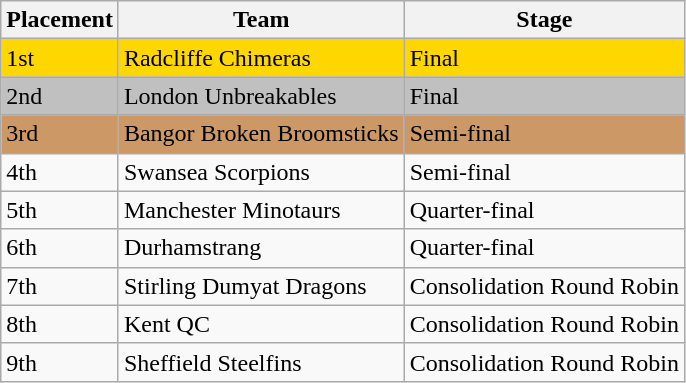<table class="wikitable">
<tr>
<th>Placement</th>
<th>Team</th>
<th>Stage</th>
</tr>
<tr>
<td style="background: gold;">1st</td>
<td style="background: gold;">Radcliffe Chimeras</td>
<td style="background: gold;">Final</td>
</tr>
<tr>
<td style="background: silver;">2nd</td>
<td style="background: silver;">London Unbreakables</td>
<td style="background: silver;">Final</td>
</tr>
<tr>
<td style="background: #CC9966;">3rd</td>
<td style="background: #CC9966;">Bangor Broken Broomsticks</td>
<td style="background: #CC9966;">Semi-final</td>
</tr>
<tr>
<td>4th</td>
<td>Swansea Scorpions</td>
<td>Semi-final</td>
</tr>
<tr>
<td>5th</td>
<td>Manchester Minotaurs</td>
<td>Quarter-final</td>
</tr>
<tr>
<td>6th</td>
<td>Durhamstrang</td>
<td>Quarter-final</td>
</tr>
<tr>
<td>7th</td>
<td>Stirling Dumyat Dragons</td>
<td>Consolidation Round Robin</td>
</tr>
<tr>
<td>8th</td>
<td>Kent QC</td>
<td>Consolidation Round Robin</td>
</tr>
<tr>
<td>9th</td>
<td>Sheffield Steelfins</td>
<td>Consolidation Round Robin</td>
</tr>
</table>
